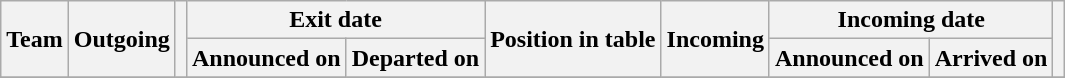<table class="wikitable" style="text-align:center">
<tr>
<th rowspan="2">Team</th>
<th rowspan="2">Outgoing</th>
<th rowspan="2"></th>
<th colspan="2">Exit date</th>
<th rowspan="2">Position in table</th>
<th rowspan="2">Incoming</th>
<th colspan="2">Incoming date</th>
<th rowspan="2"></th>
</tr>
<tr>
<th>Announced on</th>
<th>Departed on</th>
<th>Announced on</th>
<th>Arrived on</th>
</tr>
<tr>
</tr>
</table>
